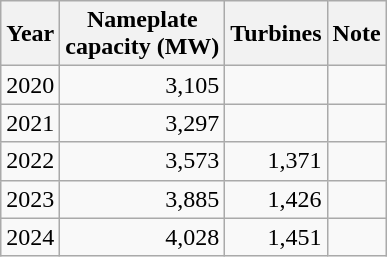<table style="text-align: right" class="wikitable">
<tr>
<th>Year</th>
<th>Nameplate <br> capacity (MW)</th>
<th>Turbines</th>
<th>Note</th>
</tr>
<tr>
<td>2020</td>
<td>3,105</td>
<td></td>
<td></td>
</tr>
<tr>
<td>2021</td>
<td>3,297</td>
<td></td>
<td></td>
</tr>
<tr>
<td>2022</td>
<td>3,573</td>
<td>1,371</td>
<td></td>
</tr>
<tr>
<td>2023</td>
<td>3,885</td>
<td>1,426</td>
<td></td>
</tr>
<tr>
<td>2024</td>
<td>4,028</td>
<td>1,451</td>
<td></td>
</tr>
</table>
